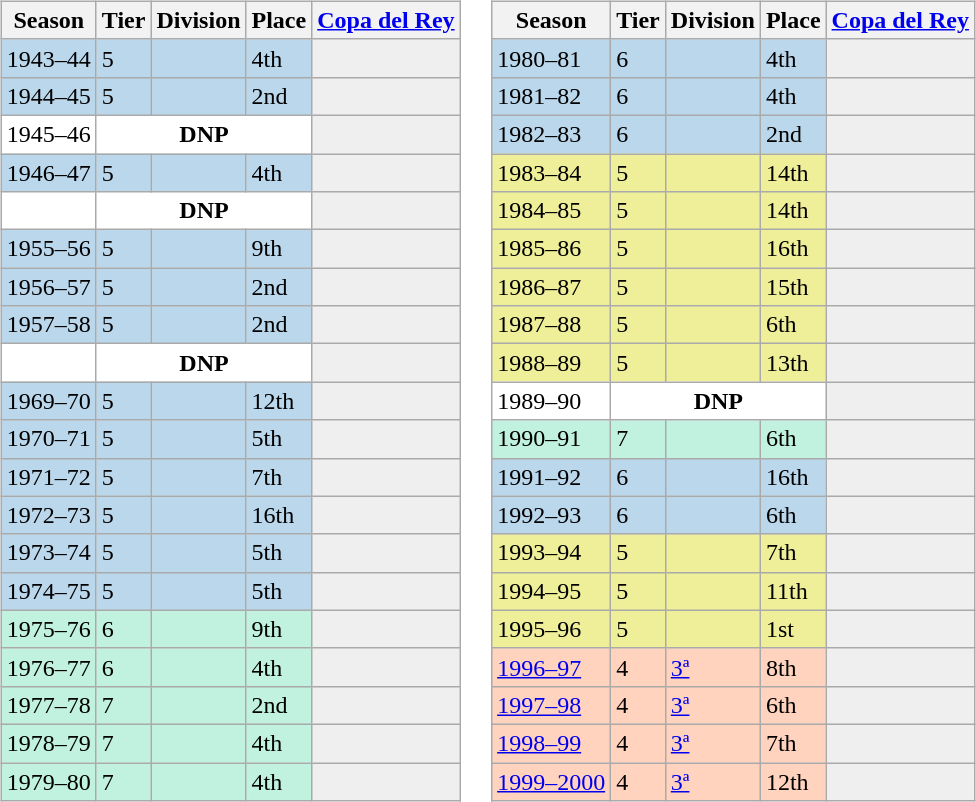<table>
<tr>
<td valign="top" width=0%><br><table class="wikitable">
<tr style="background:#f0f6fa;">
<th>Season</th>
<th>Tier</th>
<th>Division</th>
<th>Place</th>
<th><a href='#'>Copa del Rey</a></th>
</tr>
<tr>
<td style="background:#BBD7EC;">1943–44</td>
<td style="background:#BBD7EC;">5</td>
<td style="background:#BBD7EC;"></td>
<td style="background:#BBD7EC;">4th</td>
<th style="background:#efefef;"></th>
</tr>
<tr>
<td style="background:#BBD7EC;">1944–45</td>
<td style="background:#BBD7EC;">5</td>
<td style="background:#BBD7EC;"></td>
<td style="background:#BBD7EC;">2nd</td>
<th style="background:#efefef;"></th>
</tr>
<tr>
<td style="background:#ffffff;">1945–46</td>
<th colspan="3" style="background:#ffffff;">DNP</th>
<th style="background:#efefef;"></th>
</tr>
<tr>
<td style="background:#BBD7EC;">1946–47</td>
<td style="background:#BBD7EC;">5</td>
<td style="background:#BBD7EC;"></td>
<td style="background:#BBD7EC;">4th</td>
<th style="background:#efefef;"></th>
</tr>
<tr>
<td style="background:#ffffff;"></td>
<th colspan="3" style="background:#ffffff;">DNP</th>
<th style="background:#efefef;"></th>
</tr>
<tr>
<td style="background:#BBD7EC;">1955–56</td>
<td style="background:#BBD7EC;">5</td>
<td style="background:#BBD7EC;"></td>
<td style="background:#BBD7EC;">9th</td>
<th style="background:#efefef;"></th>
</tr>
<tr>
<td style="background:#BBD7EC;">1956–57</td>
<td style="background:#BBD7EC;">5</td>
<td style="background:#BBD7EC;"></td>
<td style="background:#BBD7EC;">2nd</td>
<th style="background:#efefef;"></th>
</tr>
<tr>
<td style="background:#BBD7EC;">1957–58</td>
<td style="background:#BBD7EC;">5</td>
<td style="background:#BBD7EC;"></td>
<td style="background:#BBD7EC;">2nd</td>
<th style="background:#efefef;"></th>
</tr>
<tr>
<td style="background:#ffffff;"></td>
<th colspan="3" style="background:#ffffff;">DNP</th>
<th style="background:#efefef;"></th>
</tr>
<tr>
<td style="background:#BBD7EC;">1969–70</td>
<td style="background:#BBD7EC;">5</td>
<td style="background:#BBD7EC;"></td>
<td style="background:#BBD7EC;">12th</td>
<th style="background:#efefef;"></th>
</tr>
<tr>
<td style="background:#BBD7EC;">1970–71</td>
<td style="background:#BBD7EC;">5</td>
<td style="background:#BBD7EC;"></td>
<td style="background:#BBD7EC;">5th</td>
<th style="background:#efefef;"></th>
</tr>
<tr>
<td style="background:#BBD7EC;">1971–72</td>
<td style="background:#BBD7EC;">5</td>
<td style="background:#BBD7EC;"></td>
<td style="background:#BBD7EC;">7th</td>
<th style="background:#efefef;"></th>
</tr>
<tr>
<td style="background:#BBD7EC;">1972–73</td>
<td style="background:#BBD7EC;">5</td>
<td style="background:#BBD7EC;"></td>
<td style="background:#BBD7EC;">16th</td>
<th style="background:#efefef;"></th>
</tr>
<tr>
<td style="background:#BBD7EC;">1973–74</td>
<td style="background:#BBD7EC;">5</td>
<td style="background:#BBD7EC;"></td>
<td style="background:#BBD7EC;">5th</td>
<th style="background:#efefef;"></th>
</tr>
<tr>
<td style="background:#BBD7EC;">1974–75</td>
<td style="background:#BBD7EC;">5</td>
<td style="background:#BBD7EC;"></td>
<td style="background:#BBD7EC;">5th</td>
<th style="background:#efefef;"></th>
</tr>
<tr>
<td style="background:#C0F2DF;">1975–76</td>
<td style="background:#C0F2DF;">6</td>
<td style="background:#C0F2DF;"></td>
<td style="background:#C0F2DF;">9th</td>
<th style="background:#efefef;"></th>
</tr>
<tr>
<td style="background:#C0F2DF;">1976–77</td>
<td style="background:#C0F2DF;">6</td>
<td style="background:#C0F2DF;"></td>
<td style="background:#C0F2DF;">4th</td>
<th style="background:#efefef;"></th>
</tr>
<tr>
<td style="background:#C0F2DF;">1977–78</td>
<td style="background:#C0F2DF;">7</td>
<td style="background:#C0F2DF;"></td>
<td style="background:#C0F2DF;">2nd</td>
<th style="background:#efefef;"></th>
</tr>
<tr>
<td style="background:#C0F2DF;">1978–79</td>
<td style="background:#C0F2DF;">7</td>
<td style="background:#C0F2DF;"></td>
<td style="background:#C0F2DF;">4th</td>
<th style="background:#efefef;"></th>
</tr>
<tr>
<td style="background:#C0F2DF;">1979–80</td>
<td style="background:#C0F2DF;">7</td>
<td style="background:#C0F2DF;"></td>
<td style="background:#C0F2DF;">4th</td>
<th style="background:#efefef;"></th>
</tr>
</table>
</td>
<td valign="top" width=0%><br><table class="wikitable">
<tr style="background:#f0f6fa;">
<th>Season</th>
<th>Tier</th>
<th>Division</th>
<th>Place</th>
<th><a href='#'>Copa del Rey</a></th>
</tr>
<tr>
<td style="background:#BBD7EC;">1980–81</td>
<td style="background:#BBD7EC;">6</td>
<td style="background:#BBD7EC;"></td>
<td style="background:#BBD7EC;">4th</td>
<th style="background:#efefef;"></th>
</tr>
<tr>
<td style="background:#BBD7EC;">1981–82</td>
<td style="background:#BBD7EC;">6</td>
<td style="background:#BBD7EC;"></td>
<td style="background:#BBD7EC;">4th</td>
<th style="background:#efefef;"></th>
</tr>
<tr>
<td style="background:#BBD7EC;">1982–83</td>
<td style="background:#BBD7EC;">6</td>
<td style="background:#BBD7EC;"></td>
<td style="background:#BBD7EC;">2nd</td>
<th style="background:#efefef;"></th>
</tr>
<tr>
<td style="background:#EFEF99;">1983–84</td>
<td style="background:#EFEF99;">5</td>
<td style="background:#EFEF99;"></td>
<td style="background:#EFEF99;">14th</td>
<th style="background:#efefef;"></th>
</tr>
<tr>
<td style="background:#EFEF99;">1984–85</td>
<td style="background:#EFEF99;">5</td>
<td style="background:#EFEF99;"></td>
<td style="background:#EFEF99;">14th</td>
<th style="background:#efefef;"></th>
</tr>
<tr>
<td style="background:#EFEF99;">1985–86</td>
<td style="background:#EFEF99;">5</td>
<td style="background:#EFEF99;"></td>
<td style="background:#EFEF99;">16th</td>
<th style="background:#efefef;"></th>
</tr>
<tr>
<td style="background:#EFEF99;">1986–87</td>
<td style="background:#EFEF99;">5</td>
<td style="background:#EFEF99;"></td>
<td style="background:#EFEF99;">15th</td>
<th style="background:#efefef;"></th>
</tr>
<tr>
<td style="background:#EFEF99;">1987–88</td>
<td style="background:#EFEF99;">5</td>
<td style="background:#EFEF99;"></td>
<td style="background:#EFEF99;">6th</td>
<th style="background:#efefef;"></th>
</tr>
<tr>
<td style="background:#EFEF99;">1988–89</td>
<td style="background:#EFEF99;">5</td>
<td style="background:#EFEF99;"></td>
<td style="background:#EFEF99;">13th</td>
<th style="background:#efefef;"></th>
</tr>
<tr>
<td style="background:#ffffff;">1989–90</td>
<th colspan="3" style="background:#ffffff;">DNP</th>
<th style="background:#efefef;"></th>
</tr>
<tr>
<td style="background:#C0F2DF;">1990–91</td>
<td style="background:#C0F2DF;">7</td>
<td style="background:#C0F2DF;"></td>
<td style="background:#C0F2DF;">6th</td>
<th style="background:#efefef;"></th>
</tr>
<tr>
<td style="background:#BBD7EC;">1991–92</td>
<td style="background:#BBD7EC;">6</td>
<td style="background:#BBD7EC;"></td>
<td style="background:#BBD7EC;">16th</td>
<th style="background:#efefef;"></th>
</tr>
<tr>
<td style="background:#BBD7EC;">1992–93</td>
<td style="background:#BBD7EC;">6</td>
<td style="background:#BBD7EC;"></td>
<td style="background:#BBD7EC;">6th</td>
<th style="background:#efefef;"></th>
</tr>
<tr>
<td style="background:#EFEF99;">1993–94</td>
<td style="background:#EFEF99;">5</td>
<td style="background:#EFEF99;"></td>
<td style="background:#EFEF99;">7th</td>
<th style="background:#efefef;"></th>
</tr>
<tr>
<td style="background:#EFEF99;">1994–95</td>
<td style="background:#EFEF99;">5</td>
<td style="background:#EFEF99;"></td>
<td style="background:#EFEF99;">11th</td>
<th style="background:#efefef;"></th>
</tr>
<tr>
<td style="background:#EFEF99;">1995–96</td>
<td style="background:#EFEF99;">5</td>
<td style="background:#EFEF99;"></td>
<td style="background:#EFEF99;">1st</td>
<th style="background:#efefef;"></th>
</tr>
<tr>
<td style="background:#FFD3BD;"><a href='#'>1996–97</a></td>
<td style="background:#FFD3BD;">4</td>
<td style="background:#FFD3BD;"><a href='#'>3ª</a></td>
<td style="background:#FFD3BD;">8th</td>
<td style="background:#efefef;"></td>
</tr>
<tr>
<td style="background:#FFD3BD;"><a href='#'>1997–98</a></td>
<td style="background:#FFD3BD;">4</td>
<td style="background:#FFD3BD;"><a href='#'>3ª</a></td>
<td style="background:#FFD3BD;">6th</td>
<td style="background:#efefef;"></td>
</tr>
<tr>
<td style="background:#FFD3BD;"><a href='#'>1998–99</a></td>
<td style="background:#FFD3BD;">4</td>
<td style="background:#FFD3BD;"><a href='#'>3ª</a></td>
<td style="background:#FFD3BD;">7th</td>
<td style="background:#efefef;"></td>
</tr>
<tr>
<td style="background:#FFD3BD;"><a href='#'>1999–2000</a></td>
<td style="background:#FFD3BD;">4</td>
<td style="background:#FFD3BD;"><a href='#'>3ª</a></td>
<td style="background:#FFD3BD;">12th</td>
<td style="background:#efefef;"></td>
</tr>
</table>
</td>
</tr>
</table>
